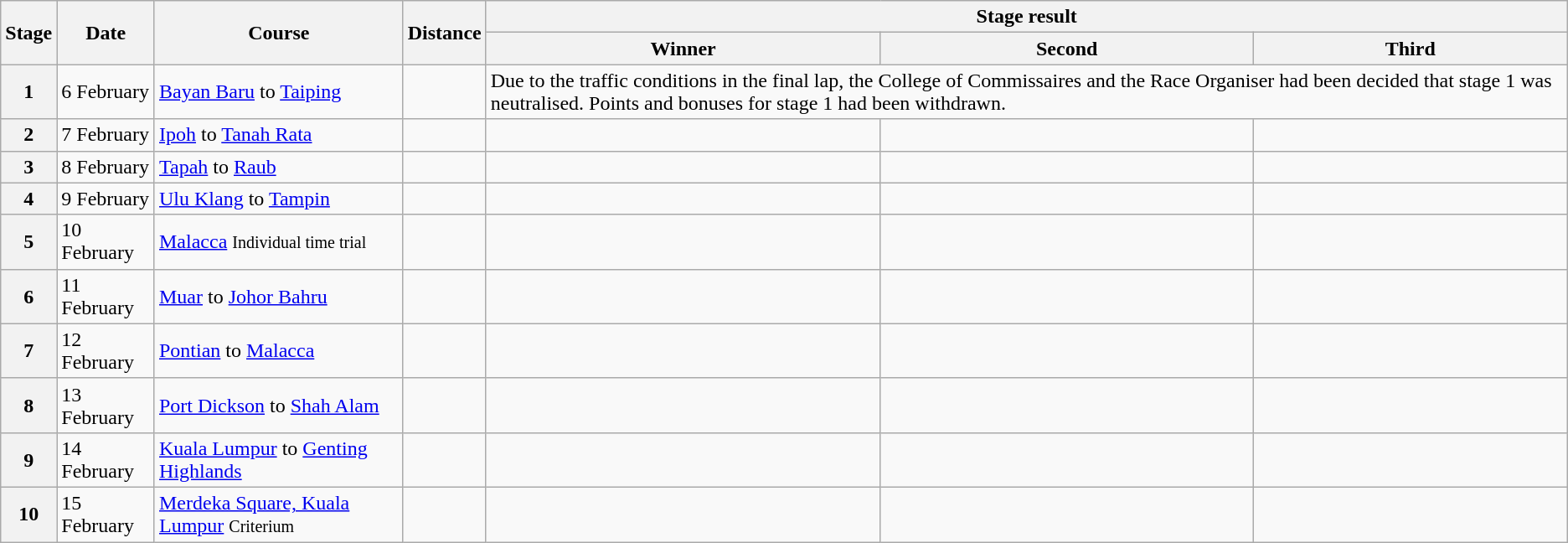<table class=wikitable>
<tr>
<th rowspan=2>Stage</th>
<th rowspan=2>Date</th>
<th rowspan=2>Course</th>
<th rowspan=2>Distance</th>
<th colspan=3>Stage result</th>
</tr>
<tr>
<th>Winner</th>
<th>Second</th>
<th>Third</th>
</tr>
<tr>
<th>1</th>
<td>6 February</td>
<td><a href='#'>Bayan Baru</a> to <a href='#'>Taiping</a></td>
<td align=center></td>
<td colspan=3>Due to the traffic conditions in the final lap, the College of Commissaires and the Race Organiser had been decided that stage 1 was neutralised. Points and bonuses for stage 1 had been withdrawn.</td>
</tr>
<tr>
<th>2</th>
<td>7 February</td>
<td><a href='#'>Ipoh</a> to <a href='#'>Tanah Rata</a></td>
<td align=center></td>
<td></td>
<td></td>
<td></td>
</tr>
<tr>
<th>3</th>
<td>8 February</td>
<td><a href='#'>Tapah</a> to <a href='#'>Raub</a></td>
<td align=center></td>
<td></td>
<td></td>
<td></td>
</tr>
<tr>
<th>4</th>
<td>9 February</td>
<td><a href='#'>Ulu Klang</a> to <a href='#'>Tampin</a></td>
<td align=center></td>
<td></td>
<td></td>
<td></td>
</tr>
<tr>
<th>5</th>
<td>10 February</td>
<td><a href='#'>Malacca</a> <small>Individual time trial</small></td>
<td align=center></td>
<td></td>
<td></td>
<td></td>
</tr>
<tr>
<th>6</th>
<td>11 February</td>
<td><a href='#'>Muar</a> to <a href='#'>Johor Bahru</a></td>
<td align=center></td>
<td></td>
<td></td>
<td></td>
</tr>
<tr>
<th>7</th>
<td>12 February</td>
<td><a href='#'>Pontian</a> to <a href='#'>Malacca</a></td>
<td align=center></td>
<td></td>
<td></td>
<td></td>
</tr>
<tr>
<th>8</th>
<td>13 February</td>
<td><a href='#'>Port Dickson</a> to <a href='#'>Shah Alam</a></td>
<td align=center></td>
<td></td>
<td></td>
<td></td>
</tr>
<tr>
<th>9</th>
<td>14 February</td>
<td><a href='#'>Kuala Lumpur</a> to <a href='#'>Genting Highlands</a></td>
<td align=center></td>
<td></td>
<td></td>
<td></td>
</tr>
<tr>
<th>10</th>
<td>15 February</td>
<td><a href='#'>Merdeka Square, Kuala Lumpur</a> <small>Criterium</small></td>
<td align=center></td>
<td></td>
<td></td>
<td></td>
</tr>
</table>
